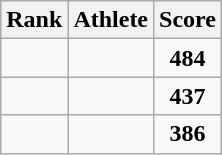<table class=wikitable style="text-align:center;">
<tr>
<th>Rank</th>
<th>Athlete</th>
<th>Score</th>
</tr>
<tr>
<td></td>
<td align=left></td>
<td><strong>484</strong></td>
</tr>
<tr>
<td></td>
<td align=left></td>
<td><strong>437</strong></td>
</tr>
<tr>
<td></td>
<td align=left></td>
<td><strong>386</strong></td>
</tr>
</table>
